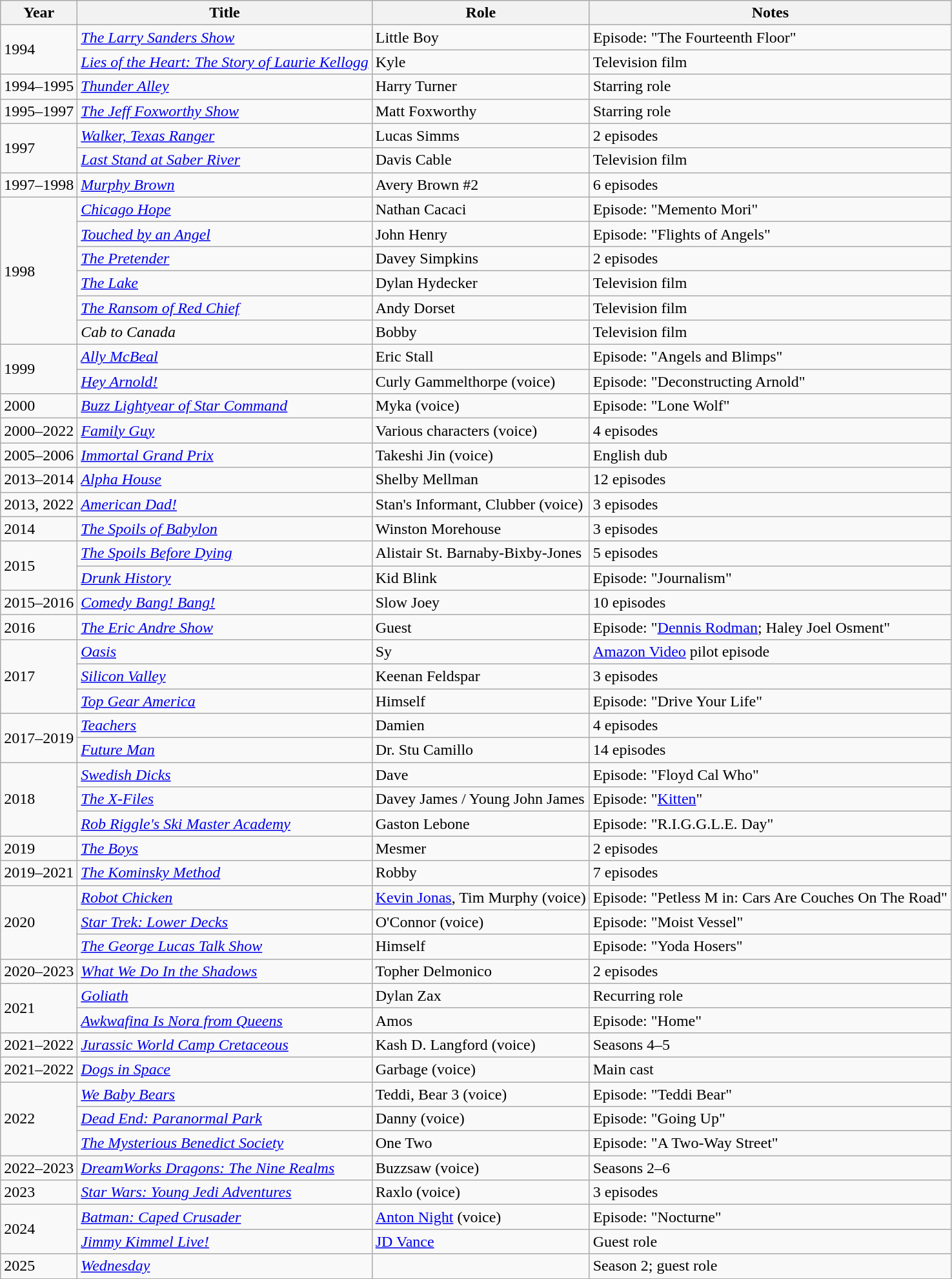<table class="wikitable sortable">
<tr>
<th>Year</th>
<th>Title</th>
<th>Role</th>
<th class = "unsortable">Notes</th>
</tr>
<tr>
<td rowspan="2">1994</td>
<td><em><a href='#'>The Larry Sanders Show</a></em></td>
<td>Little Boy</td>
<td>Episode: "The Fourteenth Floor"</td>
</tr>
<tr>
<td><em><a href='#'>Lies of the Heart: The Story of Laurie Kellogg</a></em></td>
<td>Kyle</td>
<td>Television film</td>
</tr>
<tr>
<td>1994–1995</td>
<td><em><a href='#'>Thunder Alley</a></em></td>
<td>Harry Turner</td>
<td>Starring role</td>
</tr>
<tr>
<td>1995–1997</td>
<td><em><a href='#'>The Jeff Foxworthy Show</a></em></td>
<td>Matt Foxworthy</td>
<td>Starring role</td>
</tr>
<tr>
<td rowspan="2">1997</td>
<td><em><a href='#'>Walker, Texas Ranger</a></em></td>
<td>Lucas Simms</td>
<td>2 episodes</td>
</tr>
<tr>
<td><em><a href='#'>Last Stand at Saber River</a></em></td>
<td>Davis Cable</td>
<td>Television film</td>
</tr>
<tr>
<td>1997–1998</td>
<td><em><a href='#'>Murphy Brown</a></em></td>
<td>Avery Brown #2</td>
<td>6 episodes</td>
</tr>
<tr>
<td rowspan="6">1998</td>
<td><em><a href='#'>Chicago Hope</a></em></td>
<td>Nathan Cacaci</td>
<td>Episode: "Memento Mori"</td>
</tr>
<tr>
<td><em><a href='#'>Touched by an Angel</a></em></td>
<td>John Henry</td>
<td>Episode: "Flights of Angels"</td>
</tr>
<tr>
<td><em><a href='#'>The Pretender</a></em></td>
<td>Davey Simpkins</td>
<td>2 episodes</td>
</tr>
<tr>
<td><em><a href='#'>The Lake</a></em></td>
<td>Dylan Hydecker</td>
<td>Television film</td>
</tr>
<tr>
<td><em><a href='#'>The Ransom of Red Chief</a></em></td>
<td>Andy Dorset</td>
<td>Television film</td>
</tr>
<tr>
<td><em>Cab to Canada</em></td>
<td>Bobby</td>
<td>Television film</td>
</tr>
<tr>
<td rowspan="2">1999</td>
<td><em><a href='#'>Ally McBeal</a></em></td>
<td>Eric Stall</td>
<td>Episode: "Angels and Blimps"</td>
</tr>
<tr>
<td><em><a href='#'>Hey Arnold!</a></em></td>
<td>Curly Gammelthorpe (voice)</td>
<td>Episode: "Deconstructing Arnold"</td>
</tr>
<tr>
<td>2000</td>
<td><em><a href='#'>Buzz Lightyear of Star Command</a></em></td>
<td>Myka (voice)</td>
<td>Episode: "Lone Wolf"</td>
</tr>
<tr>
<td>2000–2022</td>
<td><em><a href='#'>Family Guy</a></em></td>
<td>Various characters (voice)</td>
<td>4 episodes</td>
</tr>
<tr>
<td>2005–2006</td>
<td><em><a href='#'>Immortal Grand Prix</a></em></td>
<td>Takeshi Jin (voice)</td>
<td>English dub</td>
</tr>
<tr>
<td>2013–2014</td>
<td><em><a href='#'>Alpha House</a></em></td>
<td>Shelby Mellman</td>
<td>12 episodes</td>
</tr>
<tr>
<td>2013, 2022</td>
<td><em><a href='#'>American Dad!</a></em></td>
<td>Stan's Informant, Clubber (voice)</td>
<td>3 episodes</td>
</tr>
<tr>
<td>2014</td>
<td><em><a href='#'>The Spoils of Babylon</a></em></td>
<td>Winston Morehouse</td>
<td>3 episodes</td>
</tr>
<tr>
<td rowspan="2">2015</td>
<td><em><a href='#'>The Spoils Before Dying</a></em></td>
<td>Alistair St. Barnaby-Bixby-Jones</td>
<td>5 episodes</td>
</tr>
<tr>
<td><em><a href='#'>Drunk History</a></em></td>
<td>Kid Blink</td>
<td>Episode: "Journalism"</td>
</tr>
<tr>
<td>2015–2016</td>
<td><em><a href='#'>Comedy Bang! Bang!</a></em></td>
<td>Slow Joey</td>
<td>10 episodes</td>
</tr>
<tr>
<td>2016</td>
<td><em><a href='#'>The Eric Andre Show</a></em></td>
<td>Guest</td>
<td>Episode: "<a href='#'>Dennis Rodman</a>; Haley Joel Osment"</td>
</tr>
<tr>
<td rowspan="3">2017</td>
<td><em><a href='#'>Oasis</a></em></td>
<td>Sy</td>
<td><a href='#'>Amazon Video</a> pilot episode</td>
</tr>
<tr>
<td><em><a href='#'>Silicon Valley</a></em></td>
<td>Keenan Feldspar</td>
<td>3 episodes</td>
</tr>
<tr>
<td><em><a href='#'>Top Gear America</a></em></td>
<td>Himself</td>
<td>Episode: "Drive Your Life"</td>
</tr>
<tr>
<td rowspan="2">2017–2019</td>
<td><em><a href='#'>Teachers</a></em></td>
<td>Damien</td>
<td>4 episodes</td>
</tr>
<tr>
<td><em><a href='#'>Future Man</a></em></td>
<td>Dr. Stu Camillo</td>
<td>14 episodes</td>
</tr>
<tr>
<td rowspan="3">2018</td>
<td><em><a href='#'>Swedish Dicks</a></em></td>
<td>Dave</td>
<td>Episode: "Floyd Cal Who"</td>
</tr>
<tr>
<td><em><a href='#'>The X-Files</a></em></td>
<td>Davey James / Young John James</td>
<td>Episode: "<a href='#'>Kitten</a>"</td>
</tr>
<tr>
<td><em><a href='#'>Rob Riggle's Ski Master Academy</a></em></td>
<td>Gaston Lebone</td>
<td>Episode: "R.I.G.G.L.E. Day"</td>
</tr>
<tr>
<td>2019</td>
<td><em><a href='#'>The Boys</a></em></td>
<td>Mesmer</td>
<td>2 episodes</td>
</tr>
<tr>
<td>2019–2021</td>
<td><em><a href='#'>The Kominsky Method</a></em></td>
<td>Robby</td>
<td>7 episodes</td>
</tr>
<tr>
<td rowspan="3">2020</td>
<td><em><a href='#'>Robot Chicken</a></em></td>
<td><a href='#'>Kevin Jonas</a>, Tim Murphy (voice)</td>
<td>Episode: "Petless M in: Cars Are Couches On The Road"</td>
</tr>
<tr>
<td><em><a href='#'>Star Trek: Lower Decks</a></em></td>
<td>O'Connor (voice)</td>
<td>Episode: "Moist Vessel"</td>
</tr>
<tr>
<td><em><a href='#'>The George Lucas Talk Show</a></em></td>
<td>Himself</td>
<td>Episode: "Yoda Hosers"</td>
</tr>
<tr>
<td>2020–2023</td>
<td><em><a href='#'>What We Do In the Shadows</a></em></td>
<td>Topher Delmonico</td>
<td>2 episodes</td>
</tr>
<tr>
<td rowspan="2">2021</td>
<td><em><a href='#'>Goliath</a></em></td>
<td>Dylan Zax</td>
<td>Recurring role</td>
</tr>
<tr>
<td><em><a href='#'>Awkwafina Is Nora from Queens</a></em></td>
<td>Amos</td>
<td>Episode: "Home"</td>
</tr>
<tr>
<td>2021–2022</td>
<td><em><a href='#'>Jurassic World Camp Cretaceous</a></em></td>
<td>Kash D. Langford (voice)</td>
<td>Seasons 4–5</td>
</tr>
<tr>
<td>2021–2022</td>
<td><em><a href='#'>Dogs in Space</a></em></td>
<td>Garbage (voice)</td>
<td>Main cast</td>
</tr>
<tr>
<td rowspan="3">2022</td>
<td><em><a href='#'>We Baby Bears</a></em></td>
<td>Teddi, Bear 3 (voice)</td>
<td>Episode: "Teddi Bear"</td>
</tr>
<tr>
<td><em><a href='#'>Dead End: Paranormal Park</a></em></td>
<td>Danny (voice)</td>
<td>Episode: "Going Up"</td>
</tr>
<tr>
<td><em><a href='#'>The Mysterious Benedict Society</a></em></td>
<td>One Two</td>
<td>Episode: "A Two-Way Street"</td>
</tr>
<tr>
<td>2022–2023</td>
<td><em><a href='#'>DreamWorks Dragons: The Nine Realms</a></em></td>
<td>Buzzsaw (voice)</td>
<td>Seasons 2–6</td>
</tr>
<tr>
<td>2023</td>
<td><em><a href='#'>Star Wars: Young Jedi Adventures</a></em></td>
<td>Raxlo (voice)</td>
<td>3 episodes</td>
</tr>
<tr>
<td rowspan=2>2024</td>
<td><em><a href='#'>Batman: Caped Crusader</a></em></td>
<td><a href='#'>Anton Night</a> (voice)</td>
<td>Episode: "Nocturne"</td>
</tr>
<tr>
<td><em><a href='#'>Jimmy Kimmel Live!</a></em></td>
<td><a href='#'>JD Vance</a></td>
<td>Guest role</td>
</tr>
<tr>
<td>2025</td>
<td><em><a href='#'>Wednesday</a></em></td>
<td></td>
<td>Season 2; guest role</td>
</tr>
</table>
